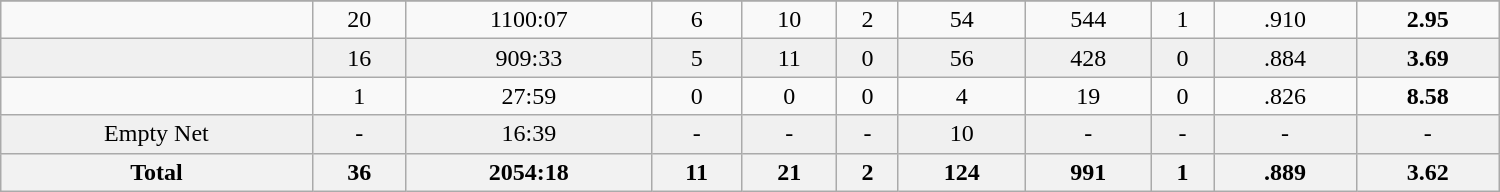<table class="wikitable sortable" width ="1000">
<tr align="center">
</tr>
<tr align="center" bgcolor="">
<td></td>
<td>20</td>
<td>1100:07</td>
<td>6</td>
<td>10</td>
<td>2</td>
<td>54</td>
<td>544</td>
<td>1</td>
<td>.910</td>
<td><strong>2.95</strong></td>
</tr>
<tr align="center" bgcolor="f0f0f0">
<td></td>
<td>16</td>
<td>909:33</td>
<td>5</td>
<td>11</td>
<td>0</td>
<td>56</td>
<td>428</td>
<td>0</td>
<td>.884</td>
<td><strong>3.69</strong></td>
</tr>
<tr align="center" bgcolor="">
<td></td>
<td>1</td>
<td>27:59</td>
<td>0</td>
<td>0</td>
<td>0</td>
<td>4</td>
<td>19</td>
<td>0</td>
<td>.826</td>
<td><strong>8.58</strong></td>
</tr>
<tr align="center" bgcolor="f0f0f0">
<td>Empty Net</td>
<td>-</td>
<td>16:39</td>
<td>-</td>
<td>-</td>
<td>-</td>
<td>10</td>
<td>-</td>
<td>-</td>
<td>-</td>
<td>-</td>
</tr>
<tr>
<th>Total</th>
<th>36</th>
<th>2054:18</th>
<th>11</th>
<th>21</th>
<th>2</th>
<th>124</th>
<th>991</th>
<th>1</th>
<th>.889</th>
<th>3.62</th>
</tr>
</table>
